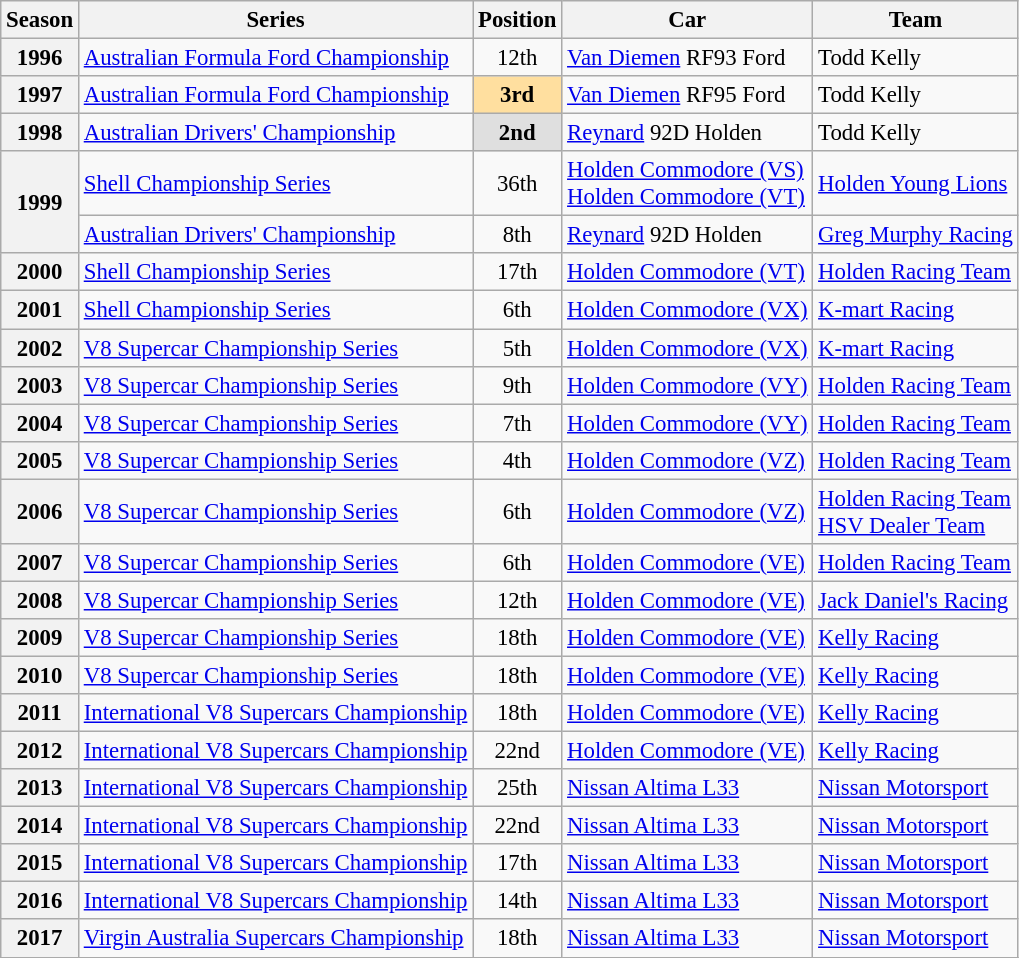<table class="wikitable" style="font-size: 95%;">
<tr>
<th>Season</th>
<th>Series</th>
<th>Position</th>
<th>Car</th>
<th>Team</th>
</tr>
<tr>
<th>1996</th>
<td><a href='#'>Australian Formula Ford Championship</a></td>
<td align="center">12th</td>
<td><a href='#'>Van Diemen</a> RF93 Ford</td>
<td>Todd Kelly</td>
</tr>
<tr>
<th>1997</th>
<td><a href='#'>Australian Formula Ford Championship</a></td>
<td align="center" style="background:#ffdf9f;"><strong>3rd</strong></td>
<td><a href='#'>Van Diemen</a> RF95 Ford</td>
<td>Todd Kelly</td>
</tr>
<tr>
<th>1998</th>
<td><a href='#'>Australian Drivers' Championship</a></td>
<td align="center" style="background:#dfdfdf;"><strong>2nd</strong></td>
<td><a href='#'>Reynard</a> 92D Holden</td>
<td>Todd Kelly</td>
</tr>
<tr>
<th rowspan=2>1999</th>
<td><a href='#'>Shell Championship Series</a></td>
<td align="center">36th</td>
<td><a href='#'>Holden Commodore (VS)</a><br><a href='#'>Holden Commodore (VT)</a></td>
<td><a href='#'>Holden Young Lions</a></td>
</tr>
<tr>
<td><a href='#'>Australian Drivers' Championship</a></td>
<td align="center">8th</td>
<td><a href='#'>Reynard</a> 92D Holden</td>
<td><a href='#'>Greg Murphy Racing</a></td>
</tr>
<tr>
<th>2000</th>
<td><a href='#'>Shell Championship Series</a></td>
<td align="center">17th</td>
<td><a href='#'>Holden Commodore (VT)</a></td>
<td><a href='#'>Holden Racing Team</a></td>
</tr>
<tr>
<th>2001</th>
<td><a href='#'>Shell Championship Series</a></td>
<td align="center">6th</td>
<td><a href='#'>Holden Commodore (VX)</a></td>
<td><a href='#'>K-mart Racing</a></td>
</tr>
<tr>
<th>2002</th>
<td><a href='#'>V8 Supercar Championship Series</a></td>
<td align="center">5th</td>
<td><a href='#'>Holden Commodore (VX)</a></td>
<td><a href='#'>K-mart Racing</a></td>
</tr>
<tr>
<th>2003</th>
<td><a href='#'>V8 Supercar Championship Series</a></td>
<td align="center">9th</td>
<td><a href='#'>Holden Commodore (VY)</a></td>
<td><a href='#'>Holden Racing Team</a></td>
</tr>
<tr>
<th>2004</th>
<td><a href='#'>V8 Supercar Championship Series</a></td>
<td align="center">7th</td>
<td><a href='#'>Holden Commodore (VY)</a></td>
<td><a href='#'>Holden Racing Team</a></td>
</tr>
<tr>
<th>2005</th>
<td><a href='#'>V8 Supercar Championship Series</a></td>
<td align="center">4th</td>
<td><a href='#'>Holden Commodore (VZ)</a></td>
<td><a href='#'>Holden Racing Team</a></td>
</tr>
<tr>
<th>2006</th>
<td><a href='#'>V8 Supercar Championship Series</a></td>
<td align="center">6th</td>
<td><a href='#'>Holden Commodore (VZ)</a></td>
<td><a href='#'>Holden Racing Team</a><br> <a href='#'>HSV Dealer Team</a></td>
</tr>
<tr>
<th>2007</th>
<td><a href='#'>V8 Supercar Championship Series</a></td>
<td align="center">6th</td>
<td><a href='#'>Holden Commodore (VE)</a></td>
<td><a href='#'>Holden Racing Team</a></td>
</tr>
<tr>
<th>2008</th>
<td><a href='#'>V8 Supercar Championship Series</a></td>
<td align="center">12th</td>
<td><a href='#'>Holden Commodore (VE)</a></td>
<td><a href='#'>Jack Daniel's Racing</a></td>
</tr>
<tr>
<th>2009</th>
<td><a href='#'>V8 Supercar Championship Series</a></td>
<td align="center">18th</td>
<td><a href='#'>Holden Commodore (VE)</a></td>
<td><a href='#'>Kelly Racing</a></td>
</tr>
<tr>
<th>2010</th>
<td><a href='#'>V8 Supercar Championship Series</a></td>
<td align="center">18th</td>
<td><a href='#'>Holden Commodore (VE)</a></td>
<td><a href='#'>Kelly Racing</a></td>
</tr>
<tr>
<th>2011</th>
<td><a href='#'>International V8 Supercars Championship</a></td>
<td align="center">18th</td>
<td><a href='#'>Holden Commodore (VE)</a></td>
<td><a href='#'>Kelly Racing</a></td>
</tr>
<tr>
<th>2012</th>
<td><a href='#'>International V8 Supercars Championship</a></td>
<td align="center">22nd</td>
<td><a href='#'>Holden Commodore (VE)</a></td>
<td><a href='#'>Kelly Racing</a></td>
</tr>
<tr>
<th>2013</th>
<td><a href='#'>International V8 Supercars Championship</a></td>
<td align="center">25th</td>
<td><a href='#'>Nissan Altima L33</a></td>
<td><a href='#'>Nissan Motorsport</a></td>
</tr>
<tr>
<th>2014</th>
<td><a href='#'>International V8 Supercars Championship</a></td>
<td align="center">22nd</td>
<td><a href='#'>Nissan Altima L33</a></td>
<td><a href='#'>Nissan Motorsport</a></td>
</tr>
<tr>
<th>2015</th>
<td><a href='#'>International V8 Supercars Championship</a></td>
<td align="center">17th</td>
<td><a href='#'>Nissan Altima L33</a></td>
<td><a href='#'>Nissan Motorsport</a></td>
</tr>
<tr>
<th>2016</th>
<td><a href='#'>International V8 Supercars Championship</a></td>
<td align="center">14th</td>
<td><a href='#'>Nissan Altima L33</a></td>
<td><a href='#'>Nissan Motorsport</a></td>
</tr>
<tr>
<th>2017</th>
<td><a href='#'>Virgin Australia Supercars Championship</a></td>
<td align="center">18th</td>
<td><a href='#'>Nissan Altima L33</a></td>
<td><a href='#'>Nissan Motorsport</a></td>
</tr>
<tr>
</tr>
</table>
